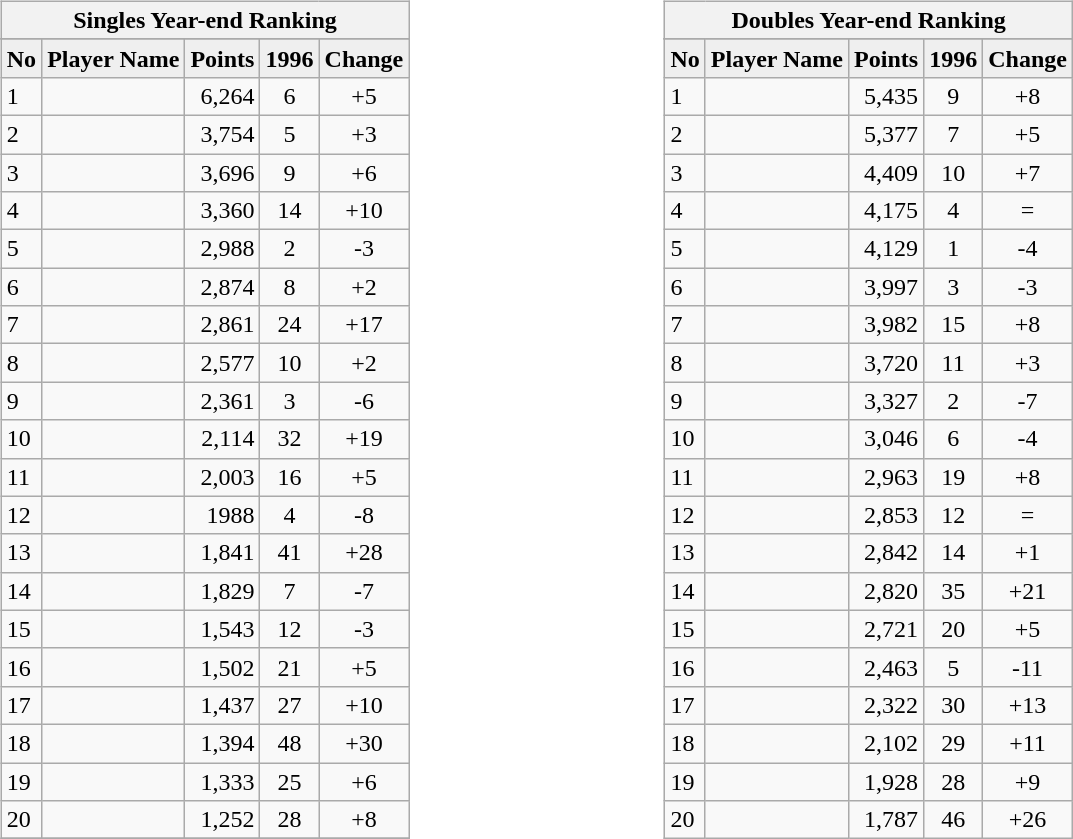<table>
<tr>
<td valign=top width=33% align=left><br><table class="wikitable">
<tr>
<th colspan="5">Singles Year-end Ranking</th>
</tr>
<tr>
</tr>
<tr bgcolor="#efefef">
<td align="center"><strong>No</strong></td>
<td align="center"><strong>Player Name</strong></td>
<td align="center"><strong>Points</strong></td>
<td align="center"><strong>1996</strong></td>
<td align="center"><strong>Change</strong></td>
</tr>
<tr>
<td>1</td>
<td></td>
<td align="right">6,264</td>
<td align="center">6</td>
<td align="center">+5</td>
</tr>
<tr>
<td>2</td>
<td></td>
<td align="right">3,754</td>
<td align="center">5</td>
<td align="center">+3</td>
</tr>
<tr>
<td>3</td>
<td></td>
<td align="right">3,696</td>
<td align="center">9</td>
<td align="center">+6</td>
</tr>
<tr>
<td>4</td>
<td></td>
<td align="right">3,360</td>
<td align="center">14</td>
<td align="center">+10</td>
</tr>
<tr>
<td>5</td>
<td></td>
<td align="right">2,988</td>
<td align="center">2</td>
<td align="center">-3</td>
</tr>
<tr>
<td>6</td>
<td></td>
<td align="right">2,874</td>
<td align="center">8</td>
<td align="center">+2</td>
</tr>
<tr>
<td>7</td>
<td></td>
<td align="right">2,861</td>
<td align="center">24</td>
<td align="center">+17</td>
</tr>
<tr>
<td>8</td>
<td></td>
<td align="right">2,577</td>
<td align="center">10</td>
<td align="center">+2</td>
</tr>
<tr>
<td>9</td>
<td></td>
<td align="right">2,361</td>
<td align="center">3</td>
<td align="center">-6</td>
</tr>
<tr>
<td>10</td>
<td></td>
<td align="right">2,114</td>
<td align="center">32</td>
<td align="center">+19</td>
</tr>
<tr>
<td>11</td>
<td></td>
<td align="right">2,003</td>
<td align="center">16</td>
<td align="center">+5</td>
</tr>
<tr>
<td>12</td>
<td></td>
<td align="right">1988</td>
<td align="center">4</td>
<td align="center">-8</td>
</tr>
<tr>
<td>13</td>
<td></td>
<td align="right">1,841</td>
<td align="center">41</td>
<td align="center">+28</td>
</tr>
<tr>
<td>14</td>
<td></td>
<td align="right">1,829</td>
<td align="center">7</td>
<td align="center">-7</td>
</tr>
<tr>
<td>15</td>
<td></td>
<td align="right">1,543</td>
<td align="center">12</td>
<td align="center">-3</td>
</tr>
<tr>
<td>16</td>
<td></td>
<td align="right">1,502</td>
<td align="center">21</td>
<td align="center">+5</td>
</tr>
<tr>
<td>17</td>
<td></td>
<td align="right">1,437</td>
<td align="center">27</td>
<td align="center">+10</td>
</tr>
<tr>
<td>18</td>
<td></td>
<td align="right">1,394</td>
<td align="center">48</td>
<td align="center">+30</td>
</tr>
<tr>
<td>19</td>
<td></td>
<td align="right">1,333</td>
<td align="center">25</td>
<td align="center">+6</td>
</tr>
<tr>
<td>20</td>
<td></td>
<td align="right">1,252</td>
<td align="center">28</td>
<td align="center">+8</td>
</tr>
<tr>
</tr>
</table>
</td>
<td valign=top width=33% align=left><br><table class="wikitable">
<tr>
<th colspan="5">Doubles Year-end Ranking</th>
</tr>
<tr>
</tr>
<tr bgcolor="#efefef">
<td align="center"><strong>No</strong></td>
<td align="center"><strong>Player Name</strong></td>
<td align="center"><strong>Points</strong></td>
<td align="center"><strong>1996</strong></td>
<td align="center"><strong>Change</strong></td>
</tr>
<tr>
<td>1</td>
<td></td>
<td align="right">5,435</td>
<td align="center">9</td>
<td align="center">+8</td>
</tr>
<tr>
<td>2</td>
<td></td>
<td align="right">5,377</td>
<td align="center">7</td>
<td align="center">+5</td>
</tr>
<tr>
<td>3</td>
<td></td>
<td align="right">4,409</td>
<td align="center">10</td>
<td align="center">+7</td>
</tr>
<tr>
<td>4</td>
<td></td>
<td align="right">4,175</td>
<td align="center">4</td>
<td align="center">=</td>
</tr>
<tr>
<td>5</td>
<td></td>
<td align="right">4,129</td>
<td align="center">1</td>
<td align="center">-4</td>
</tr>
<tr>
<td>6</td>
<td></td>
<td align="right">3,997</td>
<td align="center">3</td>
<td align="center">-3</td>
</tr>
<tr>
<td>7</td>
<td></td>
<td align="right">3,982</td>
<td align="center">15</td>
<td align="center">+8</td>
</tr>
<tr>
<td>8</td>
<td></td>
<td align="right">3,720</td>
<td align="center">11</td>
<td align="center">+3</td>
</tr>
<tr>
<td>9</td>
<td></td>
<td align="right">3,327</td>
<td align="center">2</td>
<td align="center">-7</td>
</tr>
<tr>
<td>10</td>
<td></td>
<td align="right">3,046</td>
<td align="center">6</td>
<td align="center">-4</td>
</tr>
<tr>
<td>11</td>
<td></td>
<td align="right">2,963</td>
<td align="center">19</td>
<td align="center">+8</td>
</tr>
<tr>
<td>12</td>
<td></td>
<td align="right">2,853</td>
<td align="center">12</td>
<td align="center">=</td>
</tr>
<tr>
<td>13</td>
<td></td>
<td align="right">2,842</td>
<td align="center">14</td>
<td align="center">+1</td>
</tr>
<tr>
<td>14</td>
<td></td>
<td align="right">2,820</td>
<td align="center">35</td>
<td align="center">+21</td>
</tr>
<tr>
<td>15</td>
<td></td>
<td align="right">2,721</td>
<td align="center">20</td>
<td align="center">+5</td>
</tr>
<tr>
<td>16</td>
<td></td>
<td align="right">2,463</td>
<td align="center">5</td>
<td align="center">-11</td>
</tr>
<tr>
<td>17</td>
<td></td>
<td align="right">2,322</td>
<td align="center">30</td>
<td align="center">+13</td>
</tr>
<tr>
<td>18</td>
<td></td>
<td align="right">2,102</td>
<td align="center">29</td>
<td align="center">+11</td>
</tr>
<tr>
<td>19</td>
<td></td>
<td align="right">1,928</td>
<td align="center">28</td>
<td align="center">+9</td>
</tr>
<tr>
<td>20</td>
<td></td>
<td align="right">1,787</td>
<td align="center">46</td>
<td align="center">+26</td>
</tr>
</table>
</td>
</tr>
<tr>
</tr>
</table>
